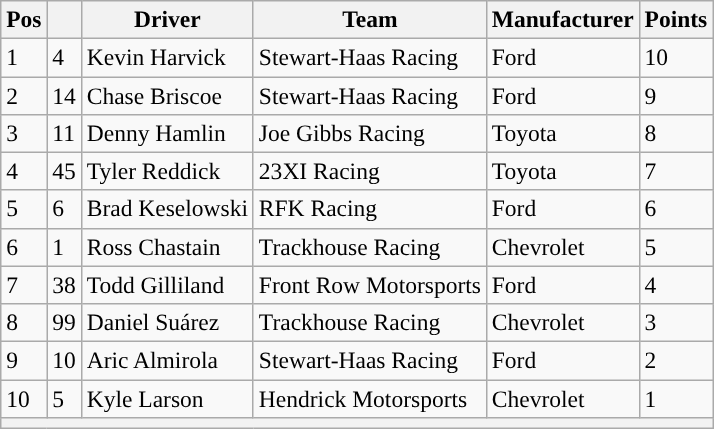<table class="wikitable" style="font-size:98%">
<tr>
<th>Pos</th>
<th></th>
<th>Driver</th>
<th>Team</th>
<th>Manufacturer</th>
<th>Points</th>
</tr>
<tr>
<td>1</td>
<td>4</td>
<td>Kevin Harvick</td>
<td>Stewart-Haas Racing</td>
<td>Ford</td>
<td>10</td>
</tr>
<tr>
<td>2</td>
<td>14</td>
<td>Chase Briscoe</td>
<td>Stewart-Haas Racing</td>
<td>Ford</td>
<td>9</td>
</tr>
<tr>
<td>3</td>
<td>11</td>
<td>Denny Hamlin</td>
<td>Joe Gibbs Racing</td>
<td>Toyota</td>
<td>8</td>
</tr>
<tr>
<td>4</td>
<td>45</td>
<td>Tyler Reddick</td>
<td>23XI Racing</td>
<td>Toyota</td>
<td>7</td>
</tr>
<tr>
<td>5</td>
<td>6</td>
<td>Brad Keselowski</td>
<td>RFK Racing</td>
<td>Ford</td>
<td>6</td>
</tr>
<tr>
<td>6</td>
<td>1</td>
<td>Ross Chastain</td>
<td>Trackhouse Racing</td>
<td>Chevrolet</td>
<td>5</td>
</tr>
<tr>
<td>7</td>
<td>38</td>
<td>Todd Gilliland</td>
<td>Front Row Motorsports</td>
<td>Ford</td>
<td>4</td>
</tr>
<tr>
<td>8</td>
<td>99</td>
<td>Daniel Suárez</td>
<td>Trackhouse Racing</td>
<td>Chevrolet</td>
<td>3</td>
</tr>
<tr>
<td>9</td>
<td>10</td>
<td>Aric Almirola</td>
<td>Stewart-Haas Racing</td>
<td>Ford</td>
<td>2</td>
</tr>
<tr>
<td>10</td>
<td>5</td>
<td>Kyle Larson</td>
<td>Hendrick Motorsports</td>
<td>Chevrolet</td>
<td>1</td>
</tr>
<tr>
<th colspan="6"></th>
</tr>
</table>
